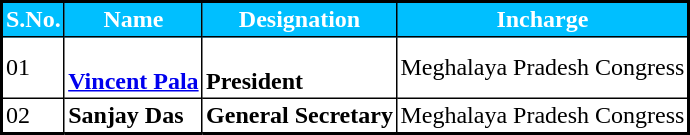<table class="sortable" style="border-collapse: collapse; border: 2px #000000 solid; font-size: x-big; width="70%" cellspacing="0" cellpadding="2" border="1">
<tr style="background-color:#00BFFF; color:white">
<th>S.No.</th>
<th>Name</th>
<th>Designation</th>
<th>Incharge</th>
</tr>
<tr>
<td>01</td>
<td><br><strong><a href='#'>Vincent Pala</a></strong></td>
<td><br><strong>President</strong></td>
<td>Meghalaya Pradesh Congress</td>
</tr>
<tr>
<td>02</td>
<td><strong>Sanjay Das</strong></td>
<td><strong>General Secretary</strong> <br></td>
<td>Meghalaya Pradesh Congress</td>
</tr>
<tr>
</tr>
</table>
